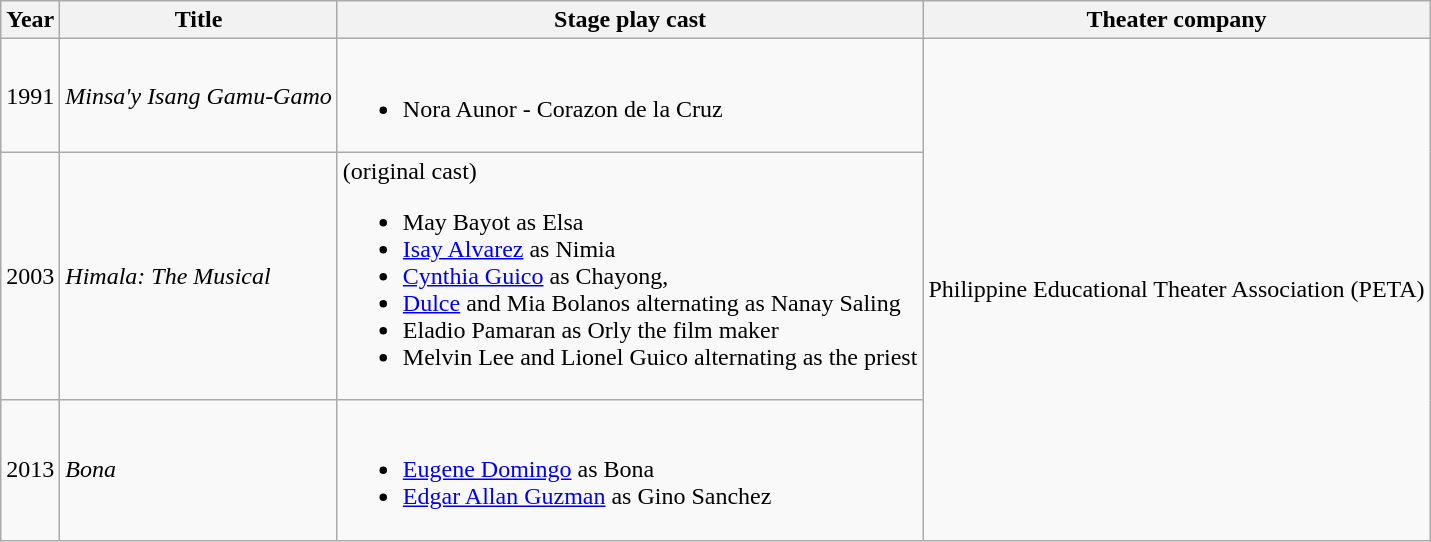<table class="wikitable sortable">
<tr>
<th>Year</th>
<th>Title</th>
<th>Stage play cast</th>
<th>Theater company</th>
</tr>
<tr>
<td>1991</td>
<td><em>Minsa'y Isang Gamu-Gamo</em></td>
<td><br><ul><li>Nora Aunor - Corazon de la Cruz</li></ul></td>
<td rowspan="3" align="center">Philippine Educational Theater Association (PETA)</td>
</tr>
<tr>
<td>2003</td>
<td><em>Himala: The Musical</em></td>
<td>(original cast)<br><ul><li>May Bayot as Elsa</li><li><a href='#'>Isay Alvarez</a> as Nimia</li><li><a href='#'>Cynthia Guico</a> as Chayong,</li><li><a href='#'>Dulce</a> and Mia Bolanos alternating as Nanay Saling</li><li>Eladio Pamaran as Orly the film maker</li><li>Melvin Lee and Lionel Guico alternating as the priest</li></ul></td>
</tr>
<tr>
<td>2013</td>
<td><em>Bona</em></td>
<td><br><ul><li><a href='#'>Eugene Domingo</a> as Bona</li><li><a href='#'>Edgar Allan Guzman</a> as Gino Sanchez</li></ul></td>
</tr>
</table>
